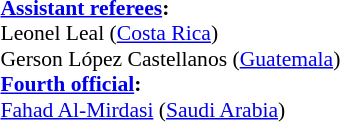<table width=50% style="font-size: 90%">
<tr>
<td><br><strong><a href='#'>Assistant referees</a>:</strong>
<br>Leonel Leal (<a href='#'>Costa Rica</a>)
<br>Gerson López Castellanos (<a href='#'>Guatemala</a>)
<br><strong><a href='#'>Fourth official</a>:</strong>
<br><a href='#'>Fahad Al-Mirdasi</a> (<a href='#'>Saudi Arabia</a>)</td>
</tr>
</table>
